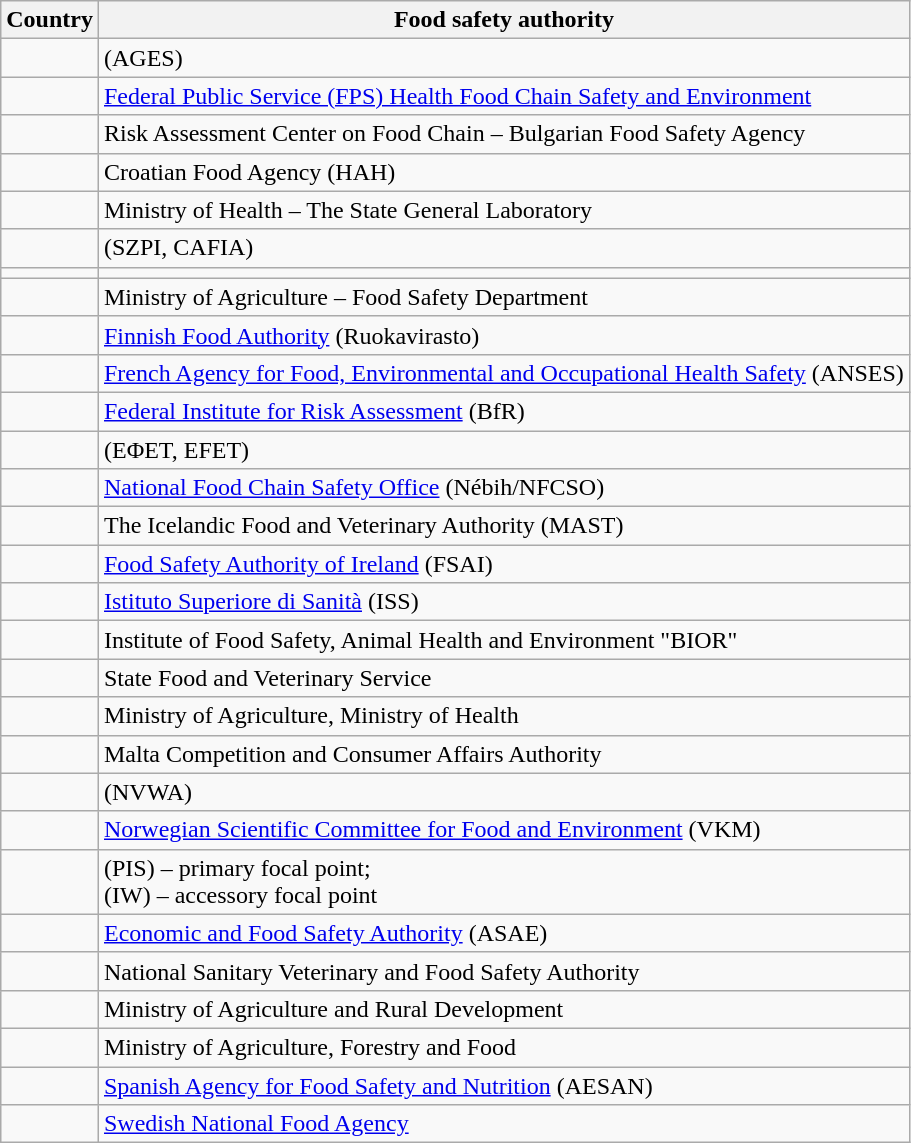<table class="wikitable">
<tr>
<th>Country</th>
<th>Food safety authority</th>
</tr>
<tr>
<td></td>
<td> (AGES)</td>
</tr>
<tr>
<td></td>
<td><a href='#'>Federal Public Service (FPS) Health Food Chain Safety and Environment</a></td>
</tr>
<tr>
<td></td>
<td>Risk Assessment Center on Food Chain – Bulgarian Food Safety Agency</td>
</tr>
<tr>
<td></td>
<td>Croatian Food Agency (HAH)</td>
</tr>
<tr>
<td></td>
<td>Ministry of Health – The State General Laboratory</td>
</tr>
<tr>
<td></td>
<td> (SZPI, CAFIA)</td>
</tr>
<tr>
<td></td>
<td></td>
</tr>
<tr>
<td></td>
<td>Ministry of Agriculture – Food Safety Department</td>
</tr>
<tr>
<td></td>
<td><a href='#'>Finnish Food Authority</a> (Ruokavirasto)</td>
</tr>
<tr>
<td></td>
<td><a href='#'>French Agency for Food, Environmental and Occupational Health Safety</a> (ANSES)</td>
</tr>
<tr>
<td></td>
<td><a href='#'>Federal Institute for Risk Assessment</a> (BfR)</td>
</tr>
<tr>
<td></td>
<td> (ΕΦΕΤ, EFET)</td>
</tr>
<tr>
<td></td>
<td><a href='#'>National Food Chain Safety Office</a> (Nébih/NFCSO)</td>
</tr>
<tr>
<td></td>
<td>The Icelandic Food and Veterinary Authority (MAST)</td>
</tr>
<tr>
<td></td>
<td><a href='#'>Food Safety Authority of Ireland</a> (FSAI)</td>
</tr>
<tr>
<td></td>
<td><a href='#'>Istituto Superiore di Sanità</a> (ISS)</td>
</tr>
<tr>
<td></td>
<td>Institute of Food Safety, Animal Health and Environment "BIOR"</td>
</tr>
<tr>
<td></td>
<td>State Food and Veterinary Service</td>
</tr>
<tr>
<td></td>
<td>Ministry of Agriculture, Ministry of Health</td>
</tr>
<tr>
<td></td>
<td>Malta Competition and Consumer Affairs Authority</td>
</tr>
<tr>
<td></td>
<td> (NVWA)</td>
</tr>
<tr>
<td></td>
<td><a href='#'>Norwegian Scientific Committee for Food and Environment</a> (VKM)</td>
</tr>
<tr>
<td></td>
<td> (PIS) – primary focal point;<br>  (IW) – accessory focal point</td>
</tr>
<tr>
<td></td>
<td><a href='#'>Economic and Food Safety Authority</a> (ASAE)</td>
</tr>
<tr>
<td></td>
<td>National Sanitary Veterinary and Food Safety Authority</td>
</tr>
<tr>
<td></td>
<td>Ministry of Agriculture and Rural Development</td>
</tr>
<tr>
<td></td>
<td>Ministry of Agriculture, Forestry and Food</td>
</tr>
<tr>
<td></td>
<td><a href='#'>Spanish Agency for Food Safety and Nutrition</a> (AESAN)</td>
</tr>
<tr>
<td></td>
<td><a href='#'>Swedish National Food Agency</a></td>
</tr>
</table>
